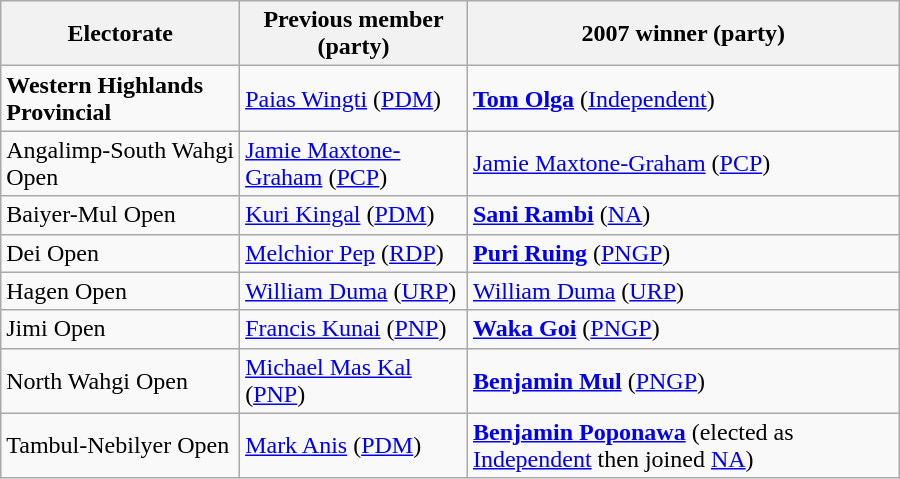<table class="wikitable" style="text-align: left;" width="600">
<tr>
<th>Electorate</th>
<th>Previous member (party)</th>
<th>2007 winner (party)</th>
</tr>
<tr>
<td><strong>Western Highlands Provincial</strong></td>
<td><a href='#'>Paias Wingti</a> (<a href='#'>PDM</a>)</td>
<td><strong><a href='#'>Tom Olga</a></strong> (<a href='#'>Independent</a>) </td>
</tr>
<tr>
<td>Angalimp-South Wahgi Open</td>
<td><a href='#'>Jamie Maxtone-Graham</a> (<a href='#'>PCP</a>)</td>
<td><a href='#'>Jamie Maxtone-Graham</a> (<a href='#'>PCP</a>) </td>
</tr>
<tr>
<td>Baiyer-Mul Open</td>
<td><a href='#'>Kuri Kingal</a> (<a href='#'>PDM</a>)</td>
<td><strong><a href='#'>Sani Rambi</a></strong> (<a href='#'>NA</a>) </td>
</tr>
<tr>
<td>Dei Open</td>
<td><a href='#'>Melchior Pep</a> (<a href='#'>RDP</a>)</td>
<td><strong><a href='#'>Puri Ruing</a></strong> (<a href='#'>PNGP</a>) </td>
</tr>
<tr>
<td>Hagen Open</td>
<td><a href='#'>William Duma</a> (<a href='#'>URP</a>)</td>
<td><a href='#'>William Duma</a> (<a href='#'>URP</a>) </td>
</tr>
<tr>
<td>Jimi Open</td>
<td><a href='#'>Francis Kunai</a> (<a href='#'>PNP</a>)</td>
<td><strong><a href='#'>Waka Goi</a></strong> (<a href='#'>PNGP</a>) </td>
</tr>
<tr>
<td>North Wahgi Open</td>
<td><a href='#'>Michael Mas Kal</a> (<a href='#'>PNP</a>)</td>
<td><strong><a href='#'>Benjamin Mul</a></strong> (<a href='#'>PNGP</a>) </td>
</tr>
<tr>
<td>Tambul-Nebilyer Open</td>
<td><a href='#'>Mark Anis</a> (<a href='#'>PDM</a>)</td>
<td><strong><a href='#'>Benjamin Poponawa</a></strong> (elected as <a href='#'>Independent</a> then joined <a href='#'>NA</a>)</td>
</tr>
</table>
